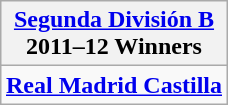<table class="wikitable" style="text-align: center; margin: 0 auto;">
<tr>
<th><a href='#'>Segunda División B</a><br>2011–12 Winners</th>
</tr>
<tr>
<td><strong><a href='#'>Real Madrid Castilla</a></strong></td>
</tr>
</table>
